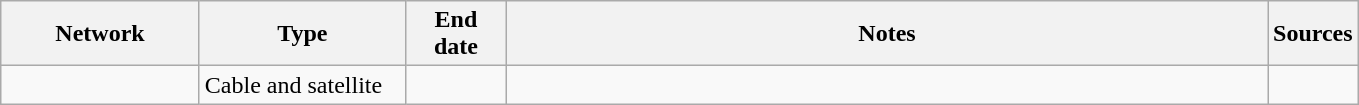<table class="wikitable">
<tr>
<th style="text-align:center; width:125px">Network</th>
<th style="text-align:center; width:130px">Type</th>
<th style="text-align:center; width:60px">End date</th>
<th style="text-align:center; width:500px">Notes</th>
<th style="text-align:center; width:30px">Sources</th>
</tr>
<tr>
<td><a href='#'></a></td>
<td>Cable and satellite</td>
<td></td>
<td></td>
<td></td>
</tr>
</table>
